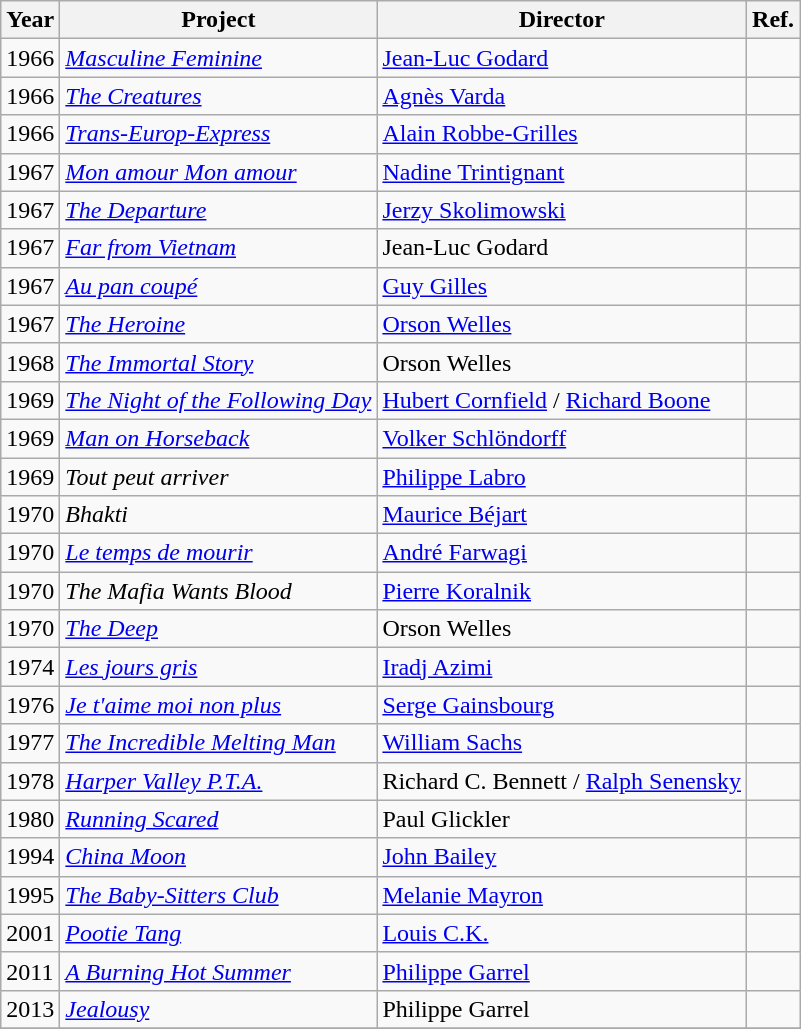<table class="wikitable sortable">
<tr>
<th>Year</th>
<th>Project</th>
<th>Director</th>
<th class=unsortable>Ref.</th>
</tr>
<tr>
<td>1966</td>
<td><em><a href='#'>Masculine Feminine</a></em></td>
<td><a href='#'>Jean-Luc Godard</a></td>
<td></td>
</tr>
<tr>
<td>1966</td>
<td><em><a href='#'>The Creatures</a></em></td>
<td><a href='#'>Agnès Varda</a></td>
<td></td>
</tr>
<tr>
<td>1966</td>
<td><em><a href='#'>Trans-Europ-Express</a></em></td>
<td><a href='#'>Alain Robbe-Grilles</a></td>
<td></td>
</tr>
<tr>
<td>1967</td>
<td><em><a href='#'>Mon amour Mon amour</a></em></td>
<td><a href='#'>Nadine Trintignant</a></td>
<td></td>
</tr>
<tr>
<td>1967</td>
<td><em><a href='#'>The Departure</a></em></td>
<td><a href='#'>Jerzy Skolimowski</a></td>
<td></td>
</tr>
<tr>
<td>1967</td>
<td><em><a href='#'>Far from Vietnam</a></em></td>
<td>Jean-Luc Godard</td>
<td></td>
</tr>
<tr>
<td>1967</td>
<td><em><a href='#'>Au pan coupé</a></em></td>
<td><a href='#'>Guy Gilles</a></td>
<td></td>
</tr>
<tr>
<td>1967</td>
<td><em><a href='#'>The Heroine</a></em></td>
<td><a href='#'>Orson Welles</a></td>
<td></td>
</tr>
<tr>
<td>1968</td>
<td><em><a href='#'>The Immortal Story</a></em></td>
<td>Orson Welles</td>
<td></td>
</tr>
<tr>
<td>1969</td>
<td><em><a href='#'>The Night of the Following Day</a></em></td>
<td><a href='#'>Hubert Cornfield</a> / <a href='#'>Richard Boone</a></td>
<td></td>
</tr>
<tr>
<td>1969</td>
<td><em><a href='#'>Man on Horseback</a></em></td>
<td><a href='#'>Volker Schlöndorff</a></td>
<td></td>
</tr>
<tr>
<td>1969</td>
<td><em>Tout peut arriver</em></td>
<td><a href='#'>Philippe Labro</a></td>
<td></td>
</tr>
<tr>
<td>1970</td>
<td><em>Bhakti</em></td>
<td><a href='#'>Maurice Béjart</a></td>
<td></td>
</tr>
<tr>
<td>1970</td>
<td><em><a href='#'>Le temps de mourir</a></em></td>
<td><a href='#'>André Farwagi</a></td>
<td></td>
</tr>
<tr>
<td>1970</td>
<td><em>The Mafia Wants Blood</em></td>
<td><a href='#'>Pierre Koralnik</a></td>
<td></td>
</tr>
<tr>
<td>1970</td>
<td><em><a href='#'>The Deep</a></em></td>
<td>Orson Welles</td>
<td></td>
</tr>
<tr>
<td>1974</td>
<td><em><a href='#'>Les jours gris</a></em></td>
<td><a href='#'>Iradj Azimi</a></td>
<td></td>
</tr>
<tr>
<td>1976</td>
<td><em><a href='#'>Je t'aime moi non plus</a></em></td>
<td><a href='#'>Serge Gainsbourg</a></td>
<td></td>
</tr>
<tr>
<td>1977</td>
<td><em><a href='#'>The Incredible Melting Man</a></em></td>
<td><a href='#'>William Sachs</a></td>
<td></td>
</tr>
<tr>
<td>1978</td>
<td><em><a href='#'>Harper Valley P.T.A.</a></em></td>
<td>Richard C. Bennett / <a href='#'>Ralph Senensky</a></td>
<td></td>
</tr>
<tr>
<td>1980</td>
<td><em><a href='#'>Running Scared</a></em></td>
<td>Paul Glickler</td>
<td></td>
</tr>
<tr>
<td>1994</td>
<td><em><a href='#'>China Moon</a></em></td>
<td><a href='#'>John Bailey</a></td>
<td></td>
</tr>
<tr>
<td>1995</td>
<td><em><a href='#'>The Baby-Sitters Club</a></em></td>
<td><a href='#'>Melanie Mayron</a></td>
<td></td>
</tr>
<tr>
<td>2001</td>
<td><em><a href='#'>Pootie Tang</a></em></td>
<td><a href='#'>Louis C.K.</a></td>
<td></td>
</tr>
<tr>
<td>2011</td>
<td><em><a href='#'>A Burning Hot Summer</a></em></td>
<td><a href='#'>Philippe Garrel</a></td>
<td></td>
</tr>
<tr>
<td>2013</td>
<td><em><a href='#'>Jealousy</a></em></td>
<td>Philippe Garrel</td>
<td></td>
</tr>
<tr>
</tr>
</table>
